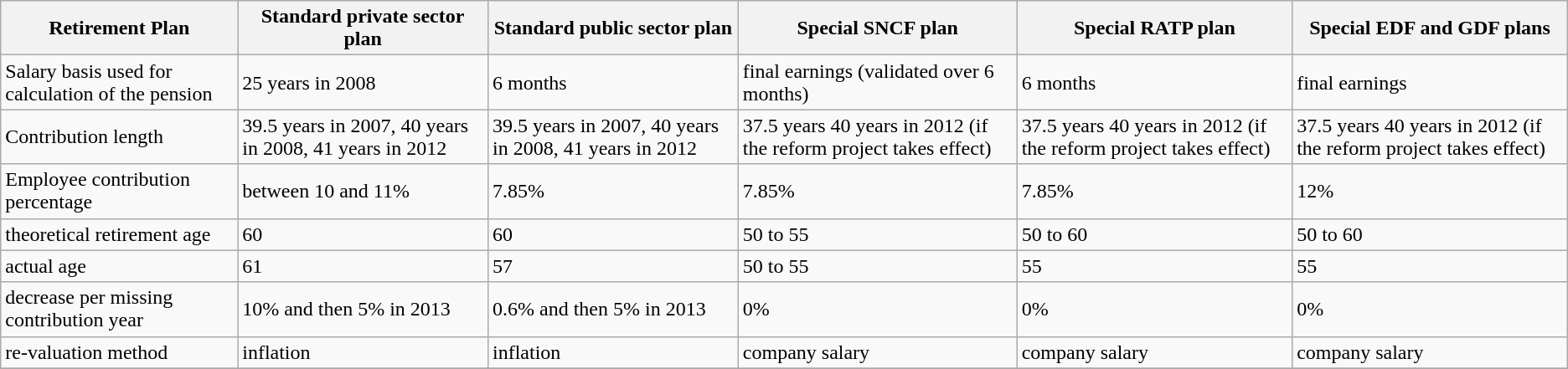<table class="wikitable">
<tr>
<th>Retirement Plan</th>
<th>Standard private sector plan</th>
<th>Standard public sector plan</th>
<th>Special SNCF plan</th>
<th>Special RATP plan</th>
<th>Special EDF and GDF plans</th>
</tr>
<tr ---->
<td>Salary basis used for calculation of the pension</td>
<td>25 years in 2008</td>
<td>6 months</td>
<td>final earnings (validated over 6 months)</td>
<td>6 months</td>
<td>final earnings</td>
</tr>
<tr>
<td>Contribution length</td>
<td>39.5 years in 2007, 40 years in 2008, 41 years in 2012</td>
<td>39.5 years in 2007, 40 years in 2008, 41 years in 2012</td>
<td>37.5 years 40 years in 2012 (if the reform project takes effect)</td>
<td>37.5 years 40 years in 2012 (if the reform project takes effect)</td>
<td>37.5 years 40 years in 2012 (if the reform project takes effect)</td>
</tr>
<tr ---->
<td>Employee contribution percentage</td>
<td>between 10 and 11%</td>
<td>7.85%</td>
<td>7.85%</td>
<td>7.85%</td>
<td>12%</td>
</tr>
<tr>
<td>theoretical retirement age</td>
<td>60</td>
<td>60</td>
<td>50 to 55</td>
<td>50 to 60</td>
<td>50 to 60</td>
</tr>
<tr ---->
<td>actual age</td>
<td>61</td>
<td>57</td>
<td>50 to 55</td>
<td>55</td>
<td>55</td>
</tr>
<tr ---->
<td>decrease per missing contribution year</td>
<td>10% and then 5% in 2013</td>
<td>0.6% and then 5% in 2013</td>
<td>0%</td>
<td>0%</td>
<td>0%</td>
</tr>
<tr ---->
<td>re-valuation method</td>
<td>inflation</td>
<td>inflation</td>
<td>company salary</td>
<td>company salary</td>
<td>company salary</td>
</tr>
<tr ---->
</tr>
</table>
